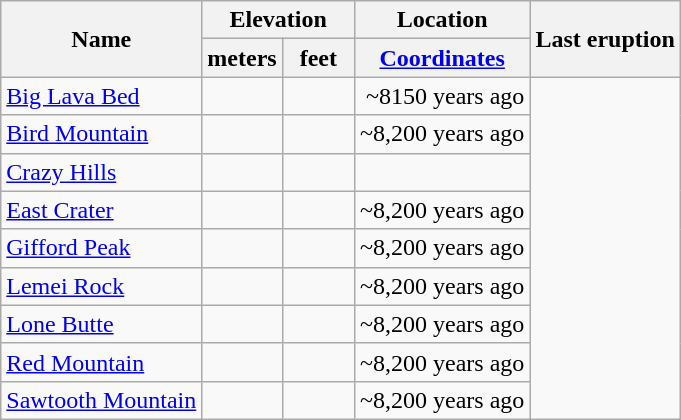<table class="wikitable">
<tr>
<th rowspan="2">Name</th>
<th colspan ="2">Elevation</th>
<th>Location</th>
<th rowspan="2">Last eruption</th>
</tr>
<tr>
<th>meters</th>
<th>  feet  </th>
<th><a href='#'>Coordinates</a></th>
</tr>
<tr class="vcard" style="text-align:right;">
<td align="left"><a href='#'>Big Lava Bed</a></td>
<td></td>
<td></td>
<td>~8150 years ago</td>
</tr>
<tr class="vcard" style="text-align:right;">
<td align="left"><a href='#'>Bird Mountain</a></td>
<td></td>
<td></td>
<td>~8,200 years ago</td>
</tr>
<tr class="vcard" style="text-align:right;">
<td align="left"><a href='#'>Crazy Hills</a></td>
<td> </td>
<td> </td>
<td> </td>
</tr>
<tr class="vcard" style="text-align:right;">
<td align="left"><a href='#'>East Crater</a></td>
<td></td>
<td></td>
<td>~8,200 years ago</td>
</tr>
<tr class="vcard" style="text-align:right;">
<td align="left"><a href='#'>Gifford Peak</a></td>
<td></td>
<td> </td>
<td>~8,200 years ago</td>
</tr>
<tr class="vcard" style="text-align:right;">
<td align="left"><a href='#'>Lemei Rock</a></td>
<td></td>
<td></td>
<td>~8,200 years ago</td>
</tr>
<tr class="vcard" style="text-align:right;">
<td align="left"><a href='#'>Lone Butte</a></td>
<td></td>
<td></td>
<td>~8,200 years ago</td>
</tr>
<tr class="vcard" style="text-align:right;">
<td align="left"><a href='#'>Red Mountain</a></td>
<td></td>
<td></td>
<td>~8,200 years ago</td>
</tr>
<tr class="vcard" style="text-align:right;">
<td align="left"><a href='#'>Sawtooth Mountain</a></td>
<td></td>
<td></td>
<td>~8,200 years ago</td>
</tr>
</table>
